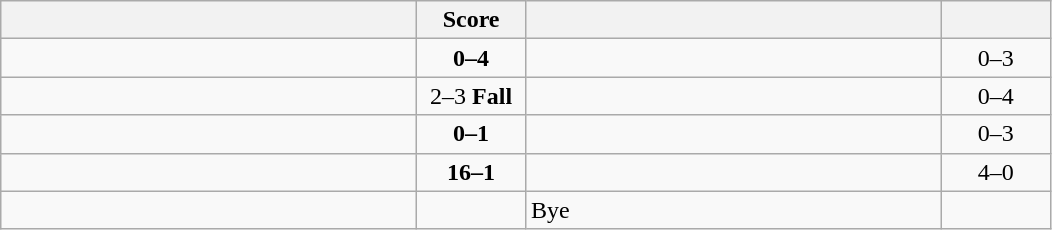<table class="wikitable" style="text-align: center; ">
<tr>
<th align="right" width="270"></th>
<th width="65">Score</th>
<th align="left" width="270"></th>
<th width="65"></th>
</tr>
<tr>
<td align="left"></td>
<td><strong>0–4</strong></td>
<td align="left"><strong></strong></td>
<td>0–3 <strong></strong></td>
</tr>
<tr>
<td align="left"></td>
<td>2–3 <strong>Fall</strong></td>
<td align="left"><strong></strong></td>
<td>0–4 <strong></strong></td>
</tr>
<tr>
<td align="left"></td>
<td><strong>0–1</strong></td>
<td align="left"><strong></strong></td>
<td>0–3 <strong></strong></td>
</tr>
<tr>
<td align="left"><strong></strong></td>
<td><strong>16–1</strong></td>
<td align="left"></td>
<td>4–0 <strong></strong></td>
</tr>
<tr>
<td align="left"><strong></strong></td>
<td></td>
<td align="left">Bye</td>
<td></td>
</tr>
</table>
